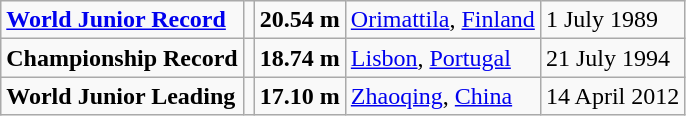<table class="wikitable">
<tr>
<td><strong><a href='#'>World Junior Record</a></strong></td>
<td></td>
<td><strong>20.54 m</strong></td>
<td><a href='#'>Orimattila</a>, <a href='#'>Finland</a></td>
<td>1 July 1989</td>
</tr>
<tr>
<td><strong>Championship Record</strong></td>
<td></td>
<td><strong>18.74 m</strong></td>
<td><a href='#'>Lisbon</a>, <a href='#'>Portugal</a></td>
<td>21 July 1994</td>
</tr>
<tr>
<td><strong>World Junior Leading</strong></td>
<td></td>
<td><strong>17.10 m</strong></td>
<td><a href='#'>Zhaoqing</a>, <a href='#'>China</a></td>
<td>14 April 2012</td>
</tr>
</table>
